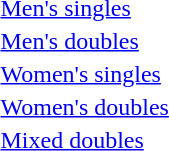<table>
<tr>
<td><a href='#'>Men's singles</a></td>
<td></td>
<td></td>
<td></td>
</tr>
<tr>
<td><a href='#'>Men's doubles</a></td>
<td></td>
<td></td>
<td></td>
</tr>
<tr>
<td><a href='#'>Women's singles</a></td>
<td></td>
<td></td>
<td></td>
</tr>
<tr>
<td><a href='#'>Women's doubles</a></td>
<td></td>
<td></td>
<td></td>
</tr>
<tr>
<td><a href='#'>Mixed doubles</a></td>
<td></td>
<td></td>
<td></td>
</tr>
</table>
